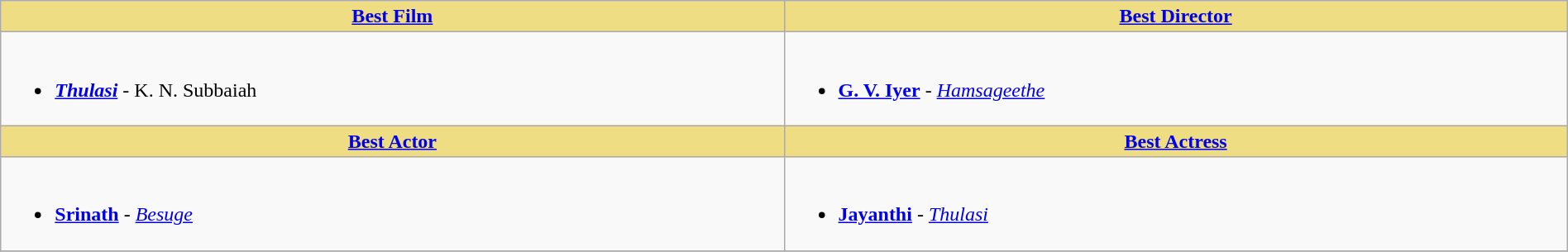<table class="wikitable" width=100% |>
<tr>
<th !  style="background:#eedd82; text-align:center; width:50%;"><a href='#'>Best Film</a></th>
<th !  style="background:#eedd82; text-align:center; width:50%;"><a href='#'>Best Director</a></th>
</tr>
<tr>
<td valign="top"><br><ul><li><strong><em><a href='#'>Thulasi</a></em></strong> - K. N. Subbaiah</li></ul></td>
<td valign="top"><br><ul><li><strong><a href='#'>G. V. Iyer</a></strong> - <em><a href='#'>Hamsageethe</a></em></li></ul></td>
</tr>
<tr>
<th !  style="background:#eedd82; text-align:center; width:50%;"><a href='#'>Best Actor</a></th>
<th !  style="background:#eedd82; text-align:center; width:50%;"><a href='#'>Best Actress</a></th>
</tr>
<tr>
<td valign="top"><br><ul><li><strong><a href='#'>Srinath</a></strong> - <em><a href='#'>Besuge</a></em></li></ul></td>
<td valign="top"><br><ul><li><strong><a href='#'>Jayanthi</a></strong> - <em><a href='#'>Thulasi</a></em></li></ul></td>
</tr>
<tr>
</tr>
</table>
